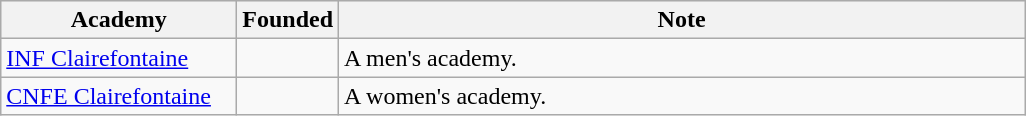<table class="wikitable">
<tr style="background:#efefef;">
<th scope="col" width="150">Academy</th>
<th scope="col" width="50">Founded</th>
<th scope="col" width="450">Note</th>
</tr>
<tr>
<td><a href='#'>INF Clairefontaine</a></td>
<td></td>
<td>A men's academy.</td>
</tr>
<tr>
<td><a href='#'>CNFE Clairefontaine</a></td>
<td></td>
<td>A women's academy.</td>
</tr>
</table>
